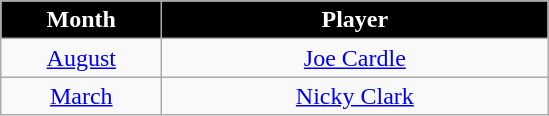<table class="wikitable" style="text-align:center">
<tr>
<th style="background:#000000; color:#FFFFFF;">Month</th>
<th style="background:#000000; color:#FFFFFF;">Player</th>
</tr>
<tr>
<td style="width:100px;"><a href='#'>August</a></td>
<td style="width:250px;"> <a href='#'>Joe Cardle</a></td>
</tr>
<tr>
<td style="width:100px;"><a href='#'>March</a></td>
<td style="width:250px;"> <a href='#'>Nicky Clark</a></td>
</tr>
</table>
